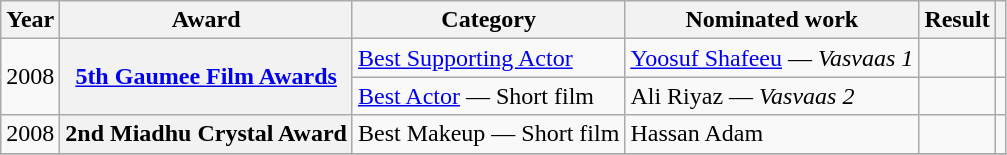<table class="wikitable plainrowheaders sortable">
<tr>
<th scope="col">Year</th>
<th scope="col">Award</th>
<th scope="col">Category</th>
<th scope="col">Nominated work</th>
<th scope="col">Result</th>
<th scope="col" class="unsortable"></th>
</tr>
<tr>
<td rowspan="2">2008</td>
<th scope="row" rowspan="2"><a href='#'>5th Gaumee Film Awards</a></th>
<td><a href='#'>Best Supporting Actor</a></td>
<td><a href='#'>Yoosuf Shafeeu</a> — <em>Vasvaas 1</em></td>
<td></td>
<td style="text-align:center;"></td>
</tr>
<tr>
<td><a href='#'>Best Actor</a> — Short film</td>
<td>Ali Riyaz — <em>Vasvaas 2</em></td>
<td></td>
<td style="text-align:center;"></td>
</tr>
<tr>
<td>2008</td>
<th scope="row">2nd Miadhu Crystal Award</th>
<td>Best Makeup — Short film</td>
<td>Hassan Adam</td>
<td></td>
<td style="text-align:center;"></td>
</tr>
<tr>
</tr>
</table>
